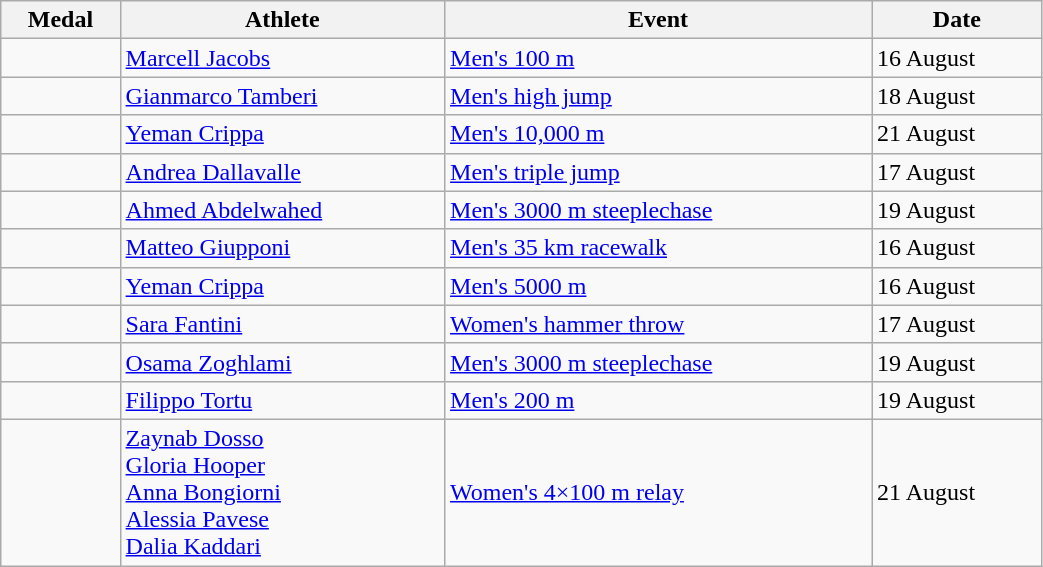<table class="wikitable sortable" width=55% style="font-size:100%; text-align:left;">
<tr>
<th>Medal</th>
<th>Athlete</th>
<th>Event</th>
<th>Date</th>
</tr>
<tr>
<td align=center></td>
<td><a href='#'>Marcell Jacobs</a></td>
<td><a href='#'>Men's 100 m</a></td>
<td>16 August</td>
</tr>
<tr>
<td align=center></td>
<td><a href='#'>Gianmarco Tamberi</a></td>
<td><a href='#'>Men's high jump</a></td>
<td>18 August</td>
</tr>
<tr>
<td align=center></td>
<td><a href='#'>Yeman Crippa</a></td>
<td><a href='#'>Men's 10,000 m</a></td>
<td>21 August</td>
</tr>
<tr>
<td align=center></td>
<td><a href='#'>Andrea Dallavalle</a></td>
<td><a href='#'>Men's triple jump</a></td>
<td>17 August</td>
</tr>
<tr>
<td align=center></td>
<td><a href='#'>Ahmed Abdelwahed</a></td>
<td><a href='#'>Men's 3000 m steeplechase</a></td>
<td>19 August</td>
</tr>
<tr>
<td align=center></td>
<td><a href='#'>Matteo Giupponi</a></td>
<td><a href='#'>Men's 35 km racewalk</a></td>
<td>16 August</td>
</tr>
<tr>
<td align=center></td>
<td><a href='#'>Yeman Crippa</a></td>
<td><a href='#'>Men's 5000 m</a></td>
<td>16 August</td>
</tr>
<tr>
<td align=center></td>
<td><a href='#'>Sara Fantini</a></td>
<td><a href='#'>Women's hammer throw</a></td>
<td>17 August</td>
</tr>
<tr>
<td align=center></td>
<td><a href='#'>Osama Zoghlami</a></td>
<td><a href='#'>Men's 3000 m steeplechase</a></td>
<td>19 August</td>
</tr>
<tr>
<td align=center></td>
<td><a href='#'>Filippo Tortu</a></td>
<td><a href='#'>Men's 200 m</a></td>
<td>19 August</td>
</tr>
<tr>
<td align=center></td>
<td><a href='#'>Zaynab Dosso</a><br><a href='#'>Gloria Hooper</a><br><a href='#'>Anna Bongiorni</a><br><a href='#'>Alessia Pavese</a><br><a href='#'>Dalia Kaddari</a></td>
<td><a href='#'>Women's 4×100 m relay</a></td>
<td>21 August</td>
</tr>
</table>
